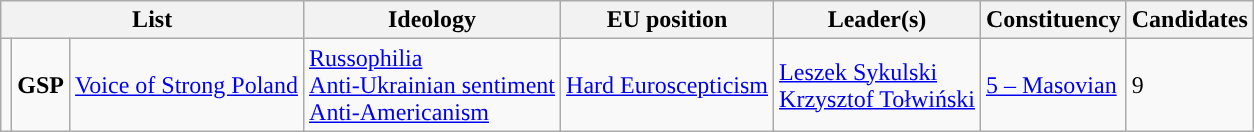<table class="wikitable mw-collapsible">
<tr>
<th colspan="3">List</th>
<th>Ideology</th>
<th>EU position</th>
<th>Leader(s)</th>
<th>Constituency</th>
<th>Candidates</th>
</tr>
<tr>
<td style="background:"></td>
<td style="text-align:center;"><strong>GSP</strong></td>
<td><a href='#'>Voice of Strong Poland</a><br></td>
<td><a href='#'>Russophilia</a><br><a href='#'>Anti-Ukrainian sentiment</a><br><a href='#'>Anti-Americanism</a></td>
<td><a href='#'>Hard Euroscepticism</a></td>
<td><a href='#'>Leszek Sykulski</a><br><a href='#'>Krzysztof Tołwiński</a></td>
<td><a href='#'>5 – Masovian</a></td>
<td>9</td>
</tr>
</table>
